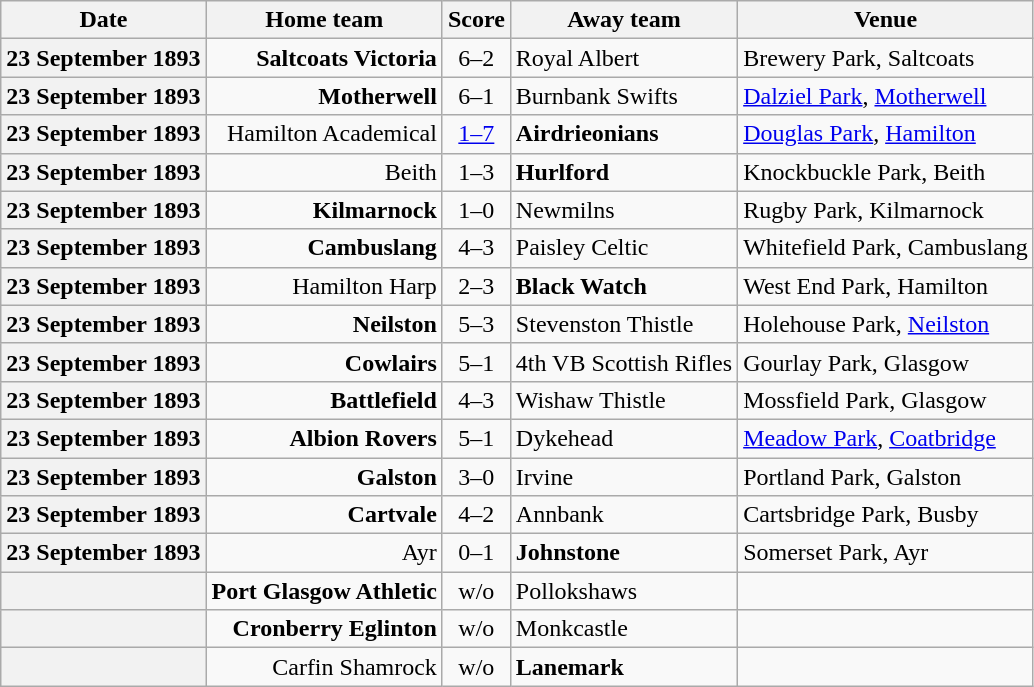<table class="wikitable football-result-list" style="max-width: 80em; text-align: center">
<tr>
<th scope="col">Date</th>
<th scope="col">Home team</th>
<th scope="col">Score</th>
<th scope="col">Away team</th>
<th scope="col">Venue</th>
</tr>
<tr>
<th scope="row">23 September 1893</th>
<td align=right><strong>Saltcoats Victoria</strong></td>
<td>6–2</td>
<td align=left>Royal Albert</td>
<td align=left>Brewery Park, Saltcoats</td>
</tr>
<tr>
<th scope="row">23 September 1893</th>
<td align=right><strong>Motherwell</strong></td>
<td>6–1</td>
<td align=left>Burnbank Swifts</td>
<td align=left><a href='#'>Dalziel Park</a>, <a href='#'>Motherwell</a></td>
</tr>
<tr>
<th scope="row">23 September 1893</th>
<td align=right>Hamilton Academical</td>
<td><a href='#'>1–7</a></td>
<td align=left><strong>Airdrieonians</strong></td>
<td align=left><a href='#'>Douglas Park</a>, <a href='#'>Hamilton</a></td>
</tr>
<tr>
<th scope="row">23 September 1893</th>
<td align=right>Beith</td>
<td>1–3</td>
<td align=left><strong>Hurlford</strong></td>
<td align=left>Knockbuckle Park, Beith</td>
</tr>
<tr>
<th scope="row">23 September 1893</th>
<td align=right><strong>Kilmarnock</strong></td>
<td>1–0</td>
<td align=left>Newmilns</td>
<td align=left>Rugby Park, Kilmarnock</td>
</tr>
<tr>
<th scope="row">23 September 1893</th>
<td align=right><strong>Cambuslang</strong></td>
<td>4–3</td>
<td align=left>Paisley Celtic</td>
<td align=left>Whitefield Park, Cambuslang</td>
</tr>
<tr>
<th scope="row">23 September 1893</th>
<td align=right>Hamilton Harp</td>
<td>2–3</td>
<td align=left><strong>Black Watch</strong></td>
<td align=left>West End Park, Hamilton</td>
</tr>
<tr>
<th scope="row">23 September 1893</th>
<td align=right><strong>Neilston</strong></td>
<td>5–3</td>
<td align=left>Stevenston Thistle</td>
<td align=left>Holehouse Park, <a href='#'>Neilston</a></td>
</tr>
<tr>
<th scope="row">23 September 1893</th>
<td align=right><strong>Cowlairs</strong></td>
<td>5–1</td>
<td align=left>4th VB Scottish Rifles</td>
<td align=left>Gourlay Park, Glasgow</td>
</tr>
<tr>
<th scope="row">23 September 1893</th>
<td align=right><strong>Battlefield</strong></td>
<td>4–3</td>
<td align=left>Wishaw Thistle</td>
<td align=left>Mossfield Park, Glasgow</td>
</tr>
<tr>
<th scope="row">23 September 1893</th>
<td align=right><strong>Albion Rovers</strong></td>
<td>5–1</td>
<td align=left>Dykehead</td>
<td align=left><a href='#'>Meadow Park</a>, <a href='#'>Coatbridge</a></td>
</tr>
<tr>
<th scope="row">23 September 1893</th>
<td align=right><strong>Galston</strong></td>
<td>3–0</td>
<td align=left>Irvine</td>
<td align=left>Portland Park, Galston</td>
</tr>
<tr>
<th scope="row">23 September 1893</th>
<td align=right><strong>Cartvale</strong></td>
<td>4–2</td>
<td align=left>Annbank</td>
<td align=left>Cartsbridge Park, Busby</td>
</tr>
<tr>
<th scope="row">23 September 1893</th>
<td align=right>Ayr</td>
<td>0–1</td>
<td align=left><strong>Johnstone</strong></td>
<td align=left>Somerset Park, Ayr</td>
</tr>
<tr>
<th scope="row"></th>
<td align=right><strong>Port Glasgow Athletic</strong></td>
<td>w/o</td>
<td align=left>Pollokshaws</td>
<td></td>
</tr>
<tr>
<th scope="row"></th>
<td align=right><strong>Cronberry Eglinton</strong></td>
<td>w/o</td>
<td align=left>Monkcastle</td>
<td></td>
</tr>
<tr>
<th scope="row"></th>
<td align=right>Carfin Shamrock</td>
<td>w/o</td>
<td align=left><strong>Lanemark</strong></td>
<td></td>
</tr>
</table>
